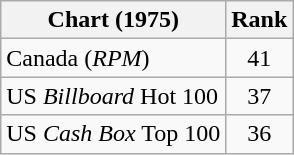<table class="wikitable sortable">
<tr>
<th align="left">Chart (1975)</th>
<th style="text-align:center;">Rank</th>
</tr>
<tr>
<td>Canada (<em>RPM</em>)</td>
<td style="text-align:center;">41</td>
</tr>
<tr>
<td>US <em>Billboard</em> Hot 100</td>
<td style="text-align:center;">37</td>
</tr>
<tr>
<td>US <em>Cash Box</em> Top 100</td>
<td style="text-align:center;">36</td>
</tr>
</table>
